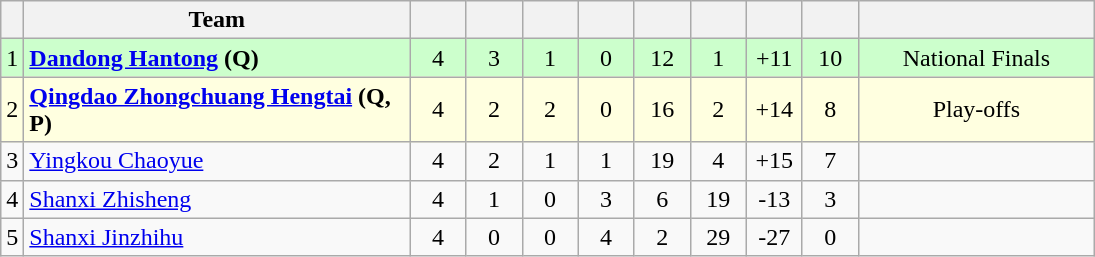<table class="wikitable" style="text-align:center;">
<tr>
<th></th>
<th width=250>Team</th>
<th width=30></th>
<th width=30></th>
<th width=30></th>
<th width=30></th>
<th width=30></th>
<th width=30></th>
<th width=30></th>
<th width=30></th>
<th width=150></th>
</tr>
<tr bgcolor="#ccffcc">
<td>1</td>
<td align="left"><strong><a href='#'>Dandong Hantong</a> (Q)</strong></td>
<td>4</td>
<td>3</td>
<td>1</td>
<td>0</td>
<td>12</td>
<td>1</td>
<td>+11</td>
<td>10</td>
<td>National Finals</td>
</tr>
<tr bgcolor="#FFFFE0">
<td>2</td>
<td align="left"><strong><a href='#'>Qingdao Zhongchuang Hengtai</a> (Q, P)</strong></td>
<td>4</td>
<td>2</td>
<td>2</td>
<td>0</td>
<td>16</td>
<td>2</td>
<td>+14</td>
<td>8</td>
<td>Play-offs</td>
</tr>
<tr>
<td>3</td>
<td align="left"><a href='#'>Yingkou Chaoyue</a></td>
<td>4</td>
<td>2</td>
<td>1</td>
<td>1</td>
<td>19</td>
<td>4</td>
<td>+15</td>
<td>7</td>
<td></td>
</tr>
<tr>
<td>4</td>
<td align="left"><a href='#'>Shanxi Zhisheng</a></td>
<td>4</td>
<td>1</td>
<td>0</td>
<td>3</td>
<td>6</td>
<td>19</td>
<td>-13</td>
<td>3</td>
<td></td>
</tr>
<tr>
<td>5</td>
<td align="left"><a href='#'>Shanxi Jinzhihu</a></td>
<td>4</td>
<td>0</td>
<td>0</td>
<td>4</td>
<td>2</td>
<td>29</td>
<td>-27</td>
<td>0</td>
<td></td>
</tr>
</table>
